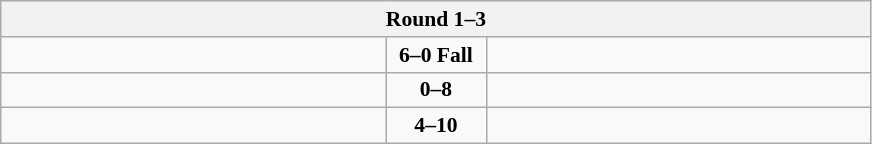<table class="wikitable" style="text-align: center; font-size:90% ">
<tr>
<th colspan="3">Round 1–3</th>
</tr>
<tr>
<td align="left" width="250"><strong></strong></td>
<td align="center" width="60"><strong>6–0 Fall</strong></td>
<td align="left" width="250"></td>
</tr>
<tr>
<td align="left" width="250"></td>
<td align="center" width="60"><strong>0–8</strong></td>
<td align="left" width="250"><strong></strong></td>
</tr>
<tr>
<td align="left" width="250"></td>
<td align="center" width="60"><strong>4–10</strong></td>
<td align="left" width="250"><strong></strong></td>
</tr>
</table>
